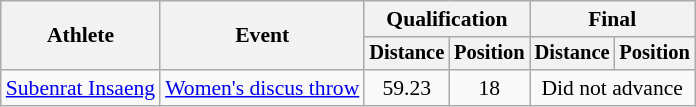<table class=wikitable style="font-size:90%">
<tr>
<th rowspan="2">Athlete</th>
<th rowspan="2">Event</th>
<th colspan="2">Qualification</th>
<th colspan="2">Final</th>
</tr>
<tr style="font-size:95%">
<th>Distance</th>
<th>Position</th>
<th>Distance</th>
<th>Position</th>
</tr>
<tr align=center>
<td align=left><a href='#'>Subenrat Insaeng</a></td>
<td align=left><a href='#'>Women's discus throw</a></td>
<td>59.23</td>
<td>18</td>
<td colspan=2>Did not advance</td>
</tr>
</table>
